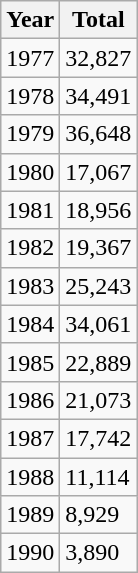<table class="wikitable">
<tr>
<th>Year</th>
<th>Total</th>
</tr>
<tr>
<td>1977</td>
<td>32,827</td>
</tr>
<tr>
<td>1978</td>
<td>34,491</td>
</tr>
<tr>
<td>1979</td>
<td>36,648</td>
</tr>
<tr>
<td>1980</td>
<td>17,067</td>
</tr>
<tr>
<td>1981</td>
<td>18,956</td>
</tr>
<tr>
<td>1982</td>
<td>19,367</td>
</tr>
<tr>
<td>1983</td>
<td>25,243</td>
</tr>
<tr>
<td>1984</td>
<td>34,061</td>
</tr>
<tr>
<td>1985</td>
<td>22,889</td>
</tr>
<tr>
<td>1986</td>
<td>21,073</td>
</tr>
<tr>
<td>1987</td>
<td>17,742</td>
</tr>
<tr>
<td>1988</td>
<td>11,114</td>
</tr>
<tr>
<td>1989</td>
<td>8,929</td>
</tr>
<tr>
<td>1990</td>
<td>3,890</td>
</tr>
</table>
